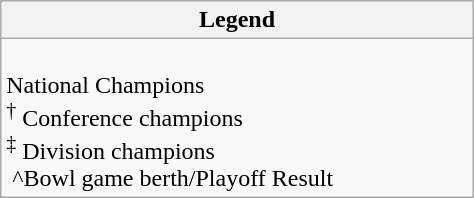<table class="wikitable" style="margin:1em auto; width:25%;">
<tr>
<th colspan=2>Legend</th>
</tr>
<tr>
<td><br>  National Champions<br>
 <sup>†</sup> Conference champions<br>
 <sup>‡</sup> Division champions<br>
  ^Bowl game berth/Playoff Result<br></td>
</tr>
</table>
